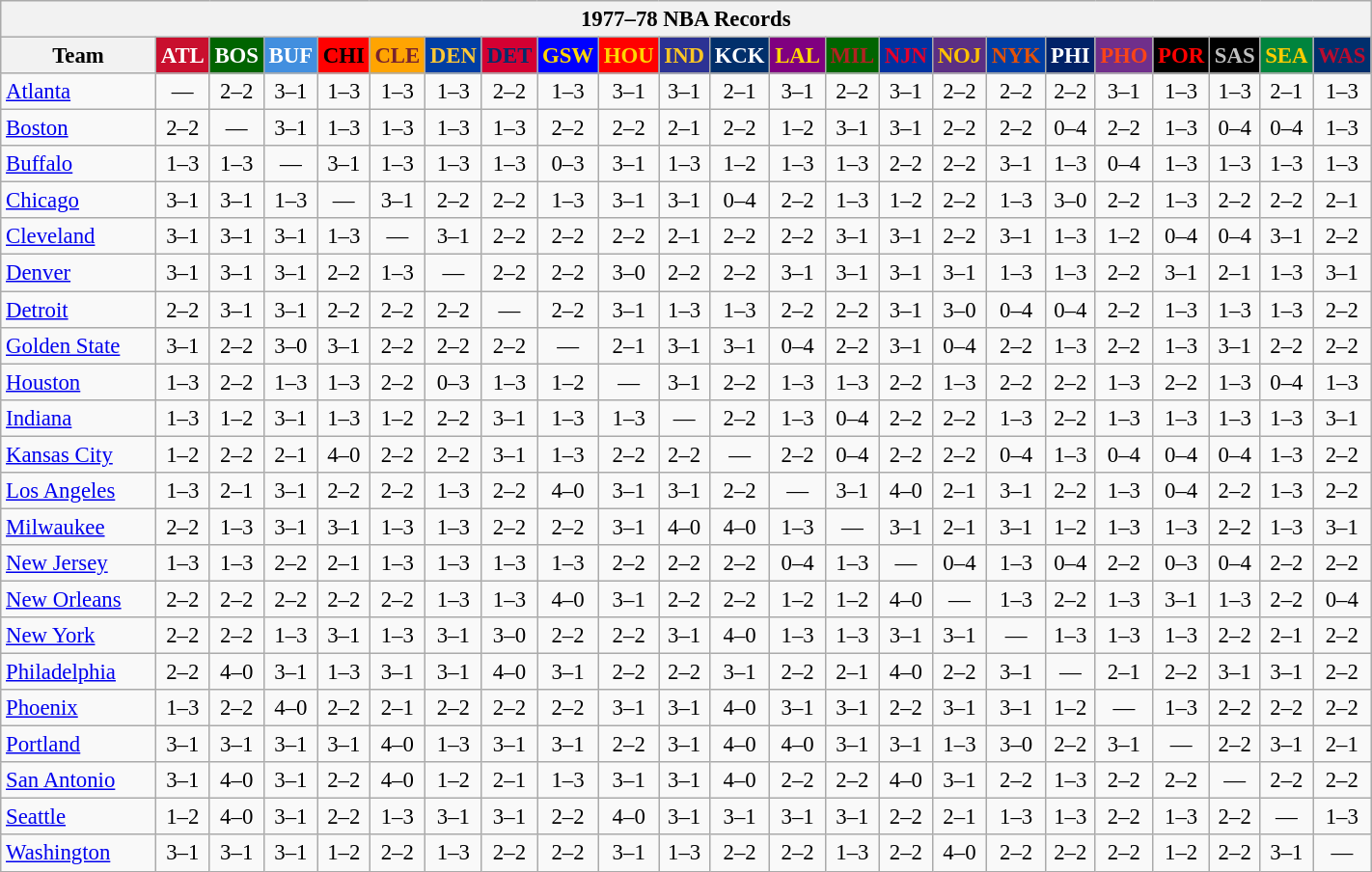<table class="wikitable" style="font-size:95%; text-align:center;">
<tr>
<th colspan=23>1977–78 NBA Records</th>
</tr>
<tr>
<th width=100>Team</th>
<th style="background:#C90F2E;color:#FFFFFF;width=35">ATL</th>
<th style="background:#006400;color:#FFFFFF;width=35">BOS</th>
<th style="background:#428FDF;color:#FFFFFF;width=35">BUF</th>
<th style="background:#FF0000;color:#000000;width=35">CHI</th>
<th style="background:#FFA402;color:#77222F;width=35">CLE</th>
<th style="background:#003EA4;color:#FDC835;width=35">DEN</th>
<th style="background:#D40032;color:#012D6C;width=35">DET</th>
<th style="background:#0000FF;color:#FFD700;width=35">GSW</th>
<th style="background:#FF0000;color:#FFD700;width=35">HOU</th>
<th style="background:#2C3294;color:#FCC624;width=35">IND</th>
<th style="background:#012F6B;color:#FFFFFF;width=35">KCK</th>
<th style="background:#800080;color:#FFD700;width=35">LAL</th>
<th style="background:#006400;color:#B22222;width=35">MIL</th>
<th style="background:#0032A1;color:#E5002B;width=35">NJN</th>
<th style="background:#5C2F83;color:#FCC200;width=35">NOJ</th>
<th style="background:#003EA4;color:#E35208;width=35">NYK</th>
<th style="background:#012268;color:#FFFFFF;width=35">PHI</th>
<th style="background:#702F8B;color:#FA4417;width=35">PHO</th>
<th style="background:#000000;color:#FF0000;width=35">POR</th>
<th style="background:#000000;color:#C0C0C0;width=35">SAS</th>
<th style="background:#00843D;color:#FFCD01;width=35">SEA</th>
<th style="background:#012F6D;color:#BA0C2F;width=35">WAS</th>
</tr>
<tr>
<td style="text-align:left;"><a href='#'>Atlanta</a></td>
<td>—</td>
<td>2–2</td>
<td>3–1</td>
<td>1–3</td>
<td>1–3</td>
<td>1–3</td>
<td>2–2</td>
<td>1–3</td>
<td>3–1</td>
<td>3–1</td>
<td>2–1</td>
<td>3–1</td>
<td>2–2</td>
<td>3–1</td>
<td>2–2</td>
<td>2–2</td>
<td>2–2</td>
<td>3–1</td>
<td>1–3</td>
<td>1–3</td>
<td>2–1</td>
<td>1–3</td>
</tr>
<tr>
<td style="text-align:left;"><a href='#'>Boston</a></td>
<td>2–2</td>
<td>—</td>
<td>3–1</td>
<td>1–3</td>
<td>1–3</td>
<td>1–3</td>
<td>1–3</td>
<td>2–2</td>
<td>2–2</td>
<td>2–1</td>
<td>2–2</td>
<td>1–2</td>
<td>3–1</td>
<td>3–1</td>
<td>2–2</td>
<td>2–2</td>
<td>0–4</td>
<td>2–2</td>
<td>1–3</td>
<td>0–4</td>
<td>0–4</td>
<td>1–3</td>
</tr>
<tr>
<td style="text-align:left;"><a href='#'>Buffalo</a></td>
<td>1–3</td>
<td>1–3</td>
<td>—</td>
<td>3–1</td>
<td>1–3</td>
<td>1–3</td>
<td>1–3</td>
<td>0–3</td>
<td>3–1</td>
<td>1–3</td>
<td>1–2</td>
<td>1–3</td>
<td>1–3</td>
<td>2–2</td>
<td>2–2</td>
<td>3–1</td>
<td>1–3</td>
<td>0–4</td>
<td>1–3</td>
<td>1–3</td>
<td>1–3</td>
<td>1–3</td>
</tr>
<tr>
<td style="text-align:left;"><a href='#'>Chicago</a></td>
<td>3–1</td>
<td>3–1</td>
<td>1–3</td>
<td>—</td>
<td>3–1</td>
<td>2–2</td>
<td>2–2</td>
<td>1–3</td>
<td>3–1</td>
<td>3–1</td>
<td>0–4</td>
<td>2–2</td>
<td>1–3</td>
<td>1–2</td>
<td>2–2</td>
<td>1–3</td>
<td>3–0</td>
<td>2–2</td>
<td>1–3</td>
<td>2–2</td>
<td>2–2</td>
<td>2–1</td>
</tr>
<tr>
<td style="text-align:left;"><a href='#'>Cleveland</a></td>
<td>3–1</td>
<td>3–1</td>
<td>3–1</td>
<td>1–3</td>
<td>—</td>
<td>3–1</td>
<td>2–2</td>
<td>2–2</td>
<td>2–2</td>
<td>2–1</td>
<td>2–2</td>
<td>2–2</td>
<td>3–1</td>
<td>3–1</td>
<td>2–2</td>
<td>3–1</td>
<td>1–3</td>
<td>1–2</td>
<td>0–4</td>
<td>0–4</td>
<td>3–1</td>
<td>2–2</td>
</tr>
<tr>
<td style="text-align:left;"><a href='#'>Denver</a></td>
<td>3–1</td>
<td>3–1</td>
<td>3–1</td>
<td>2–2</td>
<td>1–3</td>
<td>—</td>
<td>2–2</td>
<td>2–2</td>
<td>3–0</td>
<td>2–2</td>
<td>2–2</td>
<td>3–1</td>
<td>3–1</td>
<td>3–1</td>
<td>3–1</td>
<td>1–3</td>
<td>1–3</td>
<td>2–2</td>
<td>3–1</td>
<td>2–1</td>
<td>1–3</td>
<td>3–1</td>
</tr>
<tr>
<td style="text-align:left;"><a href='#'>Detroit</a></td>
<td>2–2</td>
<td>3–1</td>
<td>3–1</td>
<td>2–2</td>
<td>2–2</td>
<td>2–2</td>
<td>—</td>
<td>2–2</td>
<td>3–1</td>
<td>1–3</td>
<td>1–3</td>
<td>2–2</td>
<td>2–2</td>
<td>3–1</td>
<td>3–0</td>
<td>0–4</td>
<td>0–4</td>
<td>2–2</td>
<td>1–3</td>
<td>1–3</td>
<td>1–3</td>
<td>2–2</td>
</tr>
<tr>
<td style="text-align:left;"><a href='#'>Golden State</a></td>
<td>3–1</td>
<td>2–2</td>
<td>3–0</td>
<td>3–1</td>
<td>2–2</td>
<td>2–2</td>
<td>2–2</td>
<td>—</td>
<td>2–1</td>
<td>3–1</td>
<td>3–1</td>
<td>0–4</td>
<td>2–2</td>
<td>3–1</td>
<td>0–4</td>
<td>2–2</td>
<td>1–3</td>
<td>2–2</td>
<td>1–3</td>
<td>3–1</td>
<td>2–2</td>
<td>2–2</td>
</tr>
<tr>
<td style="text-align:left;"><a href='#'>Houston</a></td>
<td>1–3</td>
<td>2–2</td>
<td>1–3</td>
<td>1–3</td>
<td>2–2</td>
<td>0–3</td>
<td>1–3</td>
<td>1–2</td>
<td>—</td>
<td>3–1</td>
<td>2–2</td>
<td>1–3</td>
<td>1–3</td>
<td>2–2</td>
<td>1–3</td>
<td>2–2</td>
<td>2–2</td>
<td>1–3</td>
<td>2–2</td>
<td>1–3</td>
<td>0–4</td>
<td>1–3</td>
</tr>
<tr>
<td style="text-align:left;"><a href='#'>Indiana</a></td>
<td>1–3</td>
<td>1–2</td>
<td>3–1</td>
<td>1–3</td>
<td>1–2</td>
<td>2–2</td>
<td>3–1</td>
<td>1–3</td>
<td>1–3</td>
<td>—</td>
<td>2–2</td>
<td>1–3</td>
<td>0–4</td>
<td>2–2</td>
<td>2–2</td>
<td>1–3</td>
<td>2–2</td>
<td>1–3</td>
<td>1–3</td>
<td>1–3</td>
<td>1–3</td>
<td>3–1</td>
</tr>
<tr>
<td style="text-align:left;"><a href='#'>Kansas City</a></td>
<td>1–2</td>
<td>2–2</td>
<td>2–1</td>
<td>4–0</td>
<td>2–2</td>
<td>2–2</td>
<td>3–1</td>
<td>1–3</td>
<td>2–2</td>
<td>2–2</td>
<td>—</td>
<td>2–2</td>
<td>0–4</td>
<td>2–2</td>
<td>2–2</td>
<td>0–4</td>
<td>1–3</td>
<td>0–4</td>
<td>0–4</td>
<td>0–4</td>
<td>1–3</td>
<td>2–2</td>
</tr>
<tr>
<td style="text-align:left;"><a href='#'>Los Angeles</a></td>
<td>1–3</td>
<td>2–1</td>
<td>3–1</td>
<td>2–2</td>
<td>2–2</td>
<td>1–3</td>
<td>2–2</td>
<td>4–0</td>
<td>3–1</td>
<td>3–1</td>
<td>2–2</td>
<td>—</td>
<td>3–1</td>
<td>4–0</td>
<td>2–1</td>
<td>3–1</td>
<td>2–2</td>
<td>1–3</td>
<td>0–4</td>
<td>2–2</td>
<td>1–3</td>
<td>2–2</td>
</tr>
<tr>
<td style="text-align:left;"><a href='#'>Milwaukee</a></td>
<td>2–2</td>
<td>1–3</td>
<td>3–1</td>
<td>3–1</td>
<td>1–3</td>
<td>1–3</td>
<td>2–2</td>
<td>2–2</td>
<td>3–1</td>
<td>4–0</td>
<td>4–0</td>
<td>1–3</td>
<td>—</td>
<td>3–1</td>
<td>2–1</td>
<td>3–1</td>
<td>1–2</td>
<td>1–3</td>
<td>1–3</td>
<td>2–2</td>
<td>1–3</td>
<td>3–1</td>
</tr>
<tr>
<td style="text-align:left;"><a href='#'>New Jersey</a></td>
<td>1–3</td>
<td>1–3</td>
<td>2–2</td>
<td>2–1</td>
<td>1–3</td>
<td>1–3</td>
<td>1–3</td>
<td>1–3</td>
<td>2–2</td>
<td>2–2</td>
<td>2–2</td>
<td>0–4</td>
<td>1–3</td>
<td>—</td>
<td>0–4</td>
<td>1–3</td>
<td>0–4</td>
<td>2–2</td>
<td>0–3</td>
<td>0–4</td>
<td>2–2</td>
<td>2–2</td>
</tr>
<tr>
<td style="text-align:left;"><a href='#'>New Orleans</a></td>
<td>2–2</td>
<td>2–2</td>
<td>2–2</td>
<td>2–2</td>
<td>2–2</td>
<td>1–3</td>
<td>1–3</td>
<td>4–0</td>
<td>3–1</td>
<td>2–2</td>
<td>2–2</td>
<td>1–2</td>
<td>1–2</td>
<td>4–0</td>
<td>—</td>
<td>1–3</td>
<td>2–2</td>
<td>1–3</td>
<td>3–1</td>
<td>1–3</td>
<td>2–2</td>
<td>0–4</td>
</tr>
<tr>
<td style="text-align:left;"><a href='#'>New York</a></td>
<td>2–2</td>
<td>2–2</td>
<td>1–3</td>
<td>3–1</td>
<td>1–3</td>
<td>3–1</td>
<td>3–0</td>
<td>2–2</td>
<td>2–2</td>
<td>3–1</td>
<td>4–0</td>
<td>1–3</td>
<td>1–3</td>
<td>3–1</td>
<td>3–1</td>
<td>—</td>
<td>1–3</td>
<td>1–3</td>
<td>1–3</td>
<td>2–2</td>
<td>2–1</td>
<td>2–2</td>
</tr>
<tr>
<td style="text-align:left;"><a href='#'>Philadelphia</a></td>
<td>2–2</td>
<td>4–0</td>
<td>3–1</td>
<td>1–3</td>
<td>3–1</td>
<td>3–1</td>
<td>4–0</td>
<td>3–1</td>
<td>2–2</td>
<td>2–2</td>
<td>3–1</td>
<td>2–2</td>
<td>2–1</td>
<td>4–0</td>
<td>2–2</td>
<td>3–1</td>
<td>—</td>
<td>2–1</td>
<td>2–2</td>
<td>3–1</td>
<td>3–1</td>
<td>2–2</td>
</tr>
<tr>
<td style="text-align:left;"><a href='#'>Phoenix</a></td>
<td>1–3</td>
<td>2–2</td>
<td>4–0</td>
<td>2–2</td>
<td>2–1</td>
<td>2–2</td>
<td>2–2</td>
<td>2–2</td>
<td>3–1</td>
<td>3–1</td>
<td>4–0</td>
<td>3–1</td>
<td>3–1</td>
<td>2–2</td>
<td>3–1</td>
<td>3–1</td>
<td>1–2</td>
<td>—</td>
<td>1–3</td>
<td>2–2</td>
<td>2–2</td>
<td>2–2</td>
</tr>
<tr>
<td style="text-align:left;"><a href='#'>Portland</a></td>
<td>3–1</td>
<td>3–1</td>
<td>3–1</td>
<td>3–1</td>
<td>4–0</td>
<td>1–3</td>
<td>3–1</td>
<td>3–1</td>
<td>2–2</td>
<td>3–1</td>
<td>4–0</td>
<td>4–0</td>
<td>3–1</td>
<td>3–1</td>
<td>1–3</td>
<td>3–0</td>
<td>2–2</td>
<td>3–1</td>
<td>—</td>
<td>2–2</td>
<td>3–1</td>
<td>2–1</td>
</tr>
<tr>
<td style="text-align:left;"><a href='#'>San Antonio</a></td>
<td>3–1</td>
<td>4–0</td>
<td>3–1</td>
<td>2–2</td>
<td>4–0</td>
<td>1–2</td>
<td>2–1</td>
<td>1–3</td>
<td>3–1</td>
<td>3–1</td>
<td>4–0</td>
<td>2–2</td>
<td>2–2</td>
<td>4–0</td>
<td>3–1</td>
<td>2–2</td>
<td>1–3</td>
<td>2–2</td>
<td>2–2</td>
<td>—</td>
<td>2–2</td>
<td>2–2</td>
</tr>
<tr>
<td style="text-align:left;"><a href='#'>Seattle</a></td>
<td>1–2</td>
<td>4–0</td>
<td>3–1</td>
<td>2–2</td>
<td>1–3</td>
<td>3–1</td>
<td>3–1</td>
<td>2–2</td>
<td>4–0</td>
<td>3–1</td>
<td>3–1</td>
<td>3–1</td>
<td>3–1</td>
<td>2–2</td>
<td>2–1</td>
<td>1–3</td>
<td>1–3</td>
<td>2–2</td>
<td>1–3</td>
<td>2–2</td>
<td>—</td>
<td>1–3</td>
</tr>
<tr>
<td style="text-align:left;"><a href='#'>Washington</a></td>
<td>3–1</td>
<td>3–1</td>
<td>3–1</td>
<td>1–2</td>
<td>2–2</td>
<td>1–3</td>
<td>2–2</td>
<td>2–2</td>
<td>3–1</td>
<td>1–3</td>
<td>2–2</td>
<td>2–2</td>
<td>1–3</td>
<td>2–2</td>
<td>4–0</td>
<td>2–2</td>
<td>2–2</td>
<td>2–2</td>
<td>1–2</td>
<td>2–2</td>
<td>3–1</td>
<td>—</td>
</tr>
</table>
